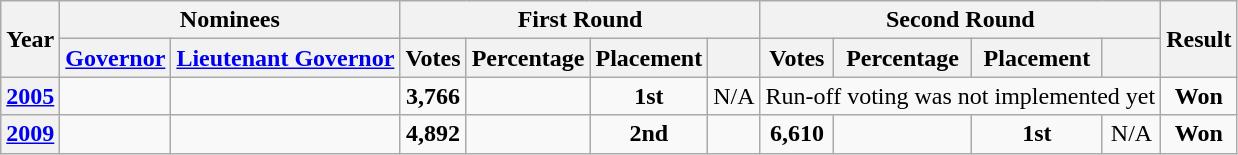<table class="wikitable" style=text-align:center>
<tr>
<th rowspan=2>Year</th>
<th colspan=2>Nominees</th>
<th colspan=4>First Round</th>
<th colspan=4>Second Round</th>
<th rowspan=2>Result</th>
</tr>
<tr>
<th><a href='#'>Governor</a></th>
<th><a href='#'>Lieutenant Governor</a></th>
<th>Votes</th>
<th>Percentage</th>
<th>Placement</th>
<th></th>
<th>Votes</th>
<th>Percentage</th>
<th>Placement</th>
<th></th>
</tr>
<tr>
<th><a href='#'>2005</a></th>
<td></td>
<td></td>
<td><strong>3,766</strong></td>
<td></td>
<td><strong>1st</strong></td>
<td>N/A</td>
<td ! colspan=4>Run-off voting was not implemented yet</td>
<td><strong>Won</strong></td>
</tr>
<tr>
<th><a href='#'>2009</a></th>
<td></td>
<td></td>
<td><strong>4,892</strong></td>
<td></td>
<td><strong>2nd</strong></td>
<td></td>
<td><strong>6,610</strong></td>
<td></td>
<td><strong>1st</strong></td>
<td>N/A</td>
<td><strong>Won</strong></td>
</tr>
</table>
